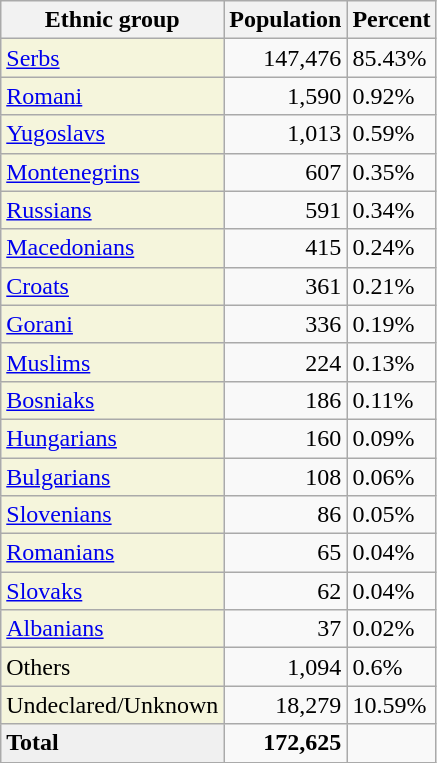<table class="wikitable">
<tr>
<th>Ethnic group</th>
<th>Population</th>
<th>Percent</th>
</tr>
<tr>
<td style="background:#F5F5DC;"><a href='#'>Serbs</a></td>
<td align="right">147,476</td>
<td>85.43%</td>
</tr>
<tr>
<td style="background:#F5F5DC;"><a href='#'>Romani</a></td>
<td align="right">1,590</td>
<td>0.92%</td>
</tr>
<tr>
<td style="background:#F5F5DC;"><a href='#'>Yugoslavs</a></td>
<td align="right">1,013</td>
<td>0.59%</td>
</tr>
<tr>
<td style="background:#F5F5DC;"><a href='#'>Montenegrins</a></td>
<td align="right">607</td>
<td>0.35%</td>
</tr>
<tr>
<td style="background:#F5F5DC;"><a href='#'>Russians</a></td>
<td align="right">591</td>
<td>0.34%</td>
</tr>
<tr>
<td style="background:#F5F5DC;"><a href='#'>Macedonians</a></td>
<td align="right">415</td>
<td>0.24%</td>
</tr>
<tr>
<td style="background:#F5F5DC;"><a href='#'>Croats</a></td>
<td align="right">361</td>
<td>0.21%</td>
</tr>
<tr>
<td style="background:#F5F5DC;"><a href='#'>Gorani</a></td>
<td align="right">336</td>
<td>0.19%</td>
</tr>
<tr>
<td style="background:#F5F5DC;"><a href='#'>Muslims</a></td>
<td align="right">224</td>
<td>0.13%</td>
</tr>
<tr>
<td style="background:#F5F5DC;"><a href='#'>Bosniaks</a></td>
<td align="right">186</td>
<td>0.11%</td>
</tr>
<tr>
<td style="background:#F5F5DC;"><a href='#'>Hungarians</a></td>
<td align="right">160</td>
<td>0.09%</td>
</tr>
<tr>
<td style="background:#F5F5DC;"><a href='#'>Bulgarians</a></td>
<td align="right">108</td>
<td>0.06%</td>
</tr>
<tr>
<td style="background:#F5F5DC;"><a href='#'>Slovenians</a></td>
<td align="right">86</td>
<td>0.05%</td>
</tr>
<tr>
<td style="background:#F5F5DC;"><a href='#'>Romanians</a></td>
<td align="right">65</td>
<td>0.04%</td>
</tr>
<tr>
<td style="background:#F5F5DC;"><a href='#'>Slovaks</a></td>
<td align="right">62</td>
<td>0.04%</td>
</tr>
<tr>
<td style="background:#F5F5DC;"><a href='#'>Albanians</a></td>
<td align="right">37</td>
<td>0.02%</td>
</tr>
<tr>
<td style="background:#F5F5DC;">Others</td>
<td align="right">1,094</td>
<td>0.6%</td>
</tr>
<tr>
<td style="background:#F5F5DC;">Undeclared/Unknown</td>
<td align="right">18,279</td>
<td>10.59%</td>
</tr>
<tr>
<td style="background:#F0F0F0;"><strong>Total</strong></td>
<td align="right"><strong>172,625</strong></td>
</tr>
</table>
